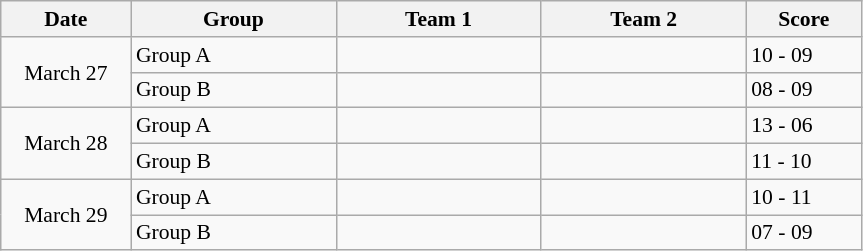<table class="wikitable" style="font-size: 90%;">
<tr>
<th width="80">Date</th>
<th width="130">Group</th>
<th width="130">Team 1</th>
<th width="130">Team 2</th>
<th width="70">Score</th>
</tr>
<tr>
<td align="center" rowspan="2">March 27</td>
<td>Group A</td>
<td><strong></strong></td>
<td></td>
<td>10 - 09</td>
</tr>
<tr>
<td>Group B</td>
<td></td>
<td><strong></strong></td>
<td>08 - 09</td>
</tr>
<tr>
<td align="center" rowspan="2">March 28</td>
<td>Group A</td>
<td><strong></strong></td>
<td></td>
<td>13 - 06</td>
</tr>
<tr>
<td>Group B</td>
<td><strong></strong></td>
<td></td>
<td>11 - 10</td>
</tr>
<tr>
<td align="center" rowspan="2">March 29</td>
<td>Group A</td>
<td></td>
<td><strong></strong></td>
<td>10 - 11</td>
</tr>
<tr>
<td>Group B</td>
<td></td>
<td><strong></strong></td>
<td>07 - 09</td>
</tr>
</table>
